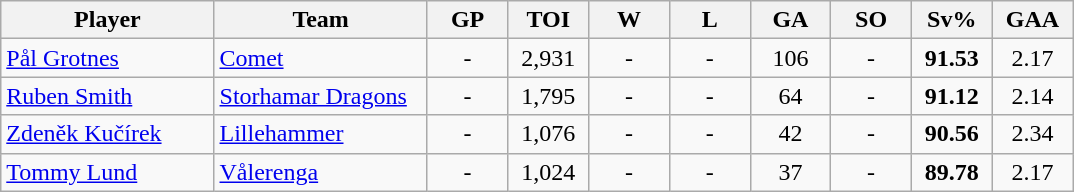<table class="wikitable sortable" style="text-align:center">
<tr>
<th bgcolor="#DDDDFF" width="18.5%">Player</th>
<th bgcolor="#DDDDFF" width="18.5%">Team</th>
<th bgcolor="#DDDDFF" width="7%">GP</th>
<th bgcolor="#DDDDFF" width="7%">TOI</th>
<th bgcolor="#DDDDFF" width="7%">W</th>
<th bgcolor="#DDDDFF" width="7%">L</th>
<th bgcolor="#DDDDFF" width="7%">GA</th>
<th bgcolor="#DDDDFF" width="7%">SO</th>
<th bgcolor="#DDDDFF" width="7%">Sv%</th>
<th bgcolor="#DDDDFF" width="7%">GAA</th>
</tr>
<tr>
<td align=left> <a href='#'>Pål Grotnes</a></td>
<td align=left><a href='#'>Comet</a></td>
<td>-</td>
<td>2,931</td>
<td>-</td>
<td>-</td>
<td>106</td>
<td>-</td>
<td><strong>91.53</strong></td>
<td>2.17</td>
</tr>
<tr>
<td align=left> <a href='#'>Ruben Smith</a></td>
<td align=left><a href='#'>Storhamar Dragons</a></td>
<td>-</td>
<td>1,795</td>
<td>-</td>
<td>-</td>
<td>64</td>
<td>-</td>
<td><strong>91.12</strong></td>
<td>2.14</td>
</tr>
<tr>
<td align=left> <a href='#'>Zdeněk Kučírek</a></td>
<td align=left><a href='#'>Lillehammer</a></td>
<td>-</td>
<td>1,076</td>
<td>-</td>
<td>-</td>
<td>42</td>
<td>-</td>
<td><strong>90.56</strong></td>
<td>2.34</td>
</tr>
<tr>
<td align=left> <a href='#'>Tommy Lund</a></td>
<td align=left><a href='#'>Vålerenga</a></td>
<td>-</td>
<td>1,024</td>
<td>-</td>
<td>-</td>
<td>37</td>
<td>-</td>
<td><strong>89.78</strong></td>
<td>2.17</td>
</tr>
</table>
